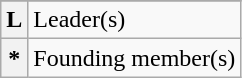<table class="wikitable">
<tr>
</tr>
<tr>
<th><strong>L</strong></th>
<td>Leader(s)</td>
</tr>
<tr>
<th>*</th>
<td>Founding member(s)</td>
</tr>
</table>
